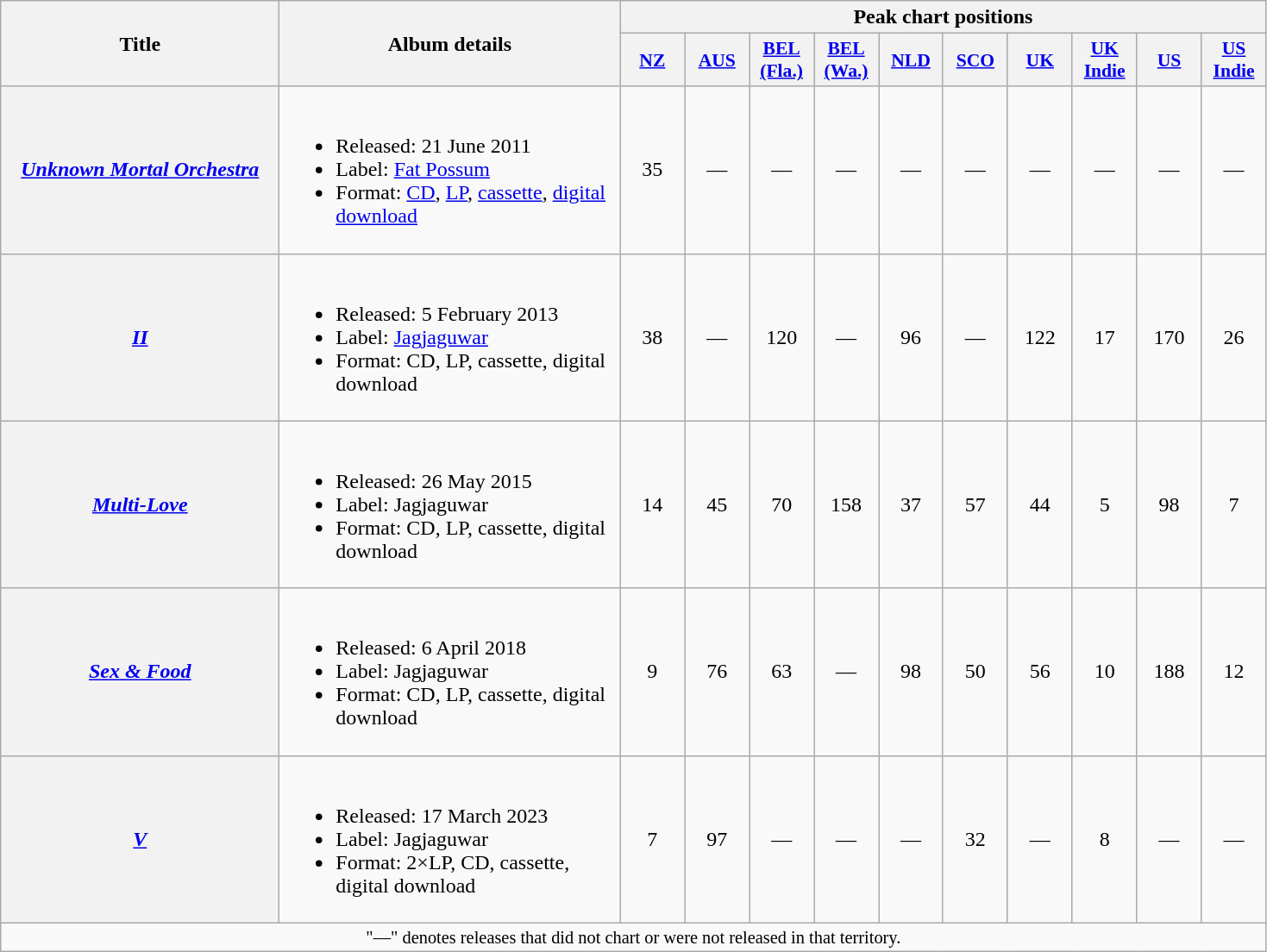<table class="wikitable plainrowheaders">
<tr>
<th scope="col" rowspan="2" style="width:13em;">Title</th>
<th scope="col" rowspan="2" style="width:16em;">Album details</th>
<th scope="col" colspan="10">Peak chart positions</th>
</tr>
<tr>
<th scope="col" style="width:3em;font-size:90%;"><a href='#'>NZ</a><br></th>
<th scope="col" style="width:3em;font-size:90%;"><a href='#'>AUS</a><br></th>
<th scope="col" style="width:3em;font-size:90%;"><a href='#'>BEL (Fla.)</a><br></th>
<th scope="col" style="width:3em;font-size:90%;"><a href='#'>BEL (Wa.)</a><br></th>
<th scope="col" style="width:3em;font-size:90%;"><a href='#'>NLD</a><br></th>
<th scope="col" style="width:3em;font-size:90%;"><a href='#'>SCO</a><br></th>
<th scope="col" style="width:3em;font-size:90%;"><a href='#'>UK</a><br></th>
<th scope="col" style="width:3em;font-size:90%;"><a href='#'>UK<br>Indie</a><br></th>
<th scope="col" style="width:3em;font-size:90%;"><a href='#'>US</a><br></th>
<th scope="col" style="width:3em;font-size:90%;"><a href='#'>US<br>Indie</a><br></th>
</tr>
<tr>
<th scope="row"><em><a href='#'>Unknown Mortal Orchestra</a></em></th>
<td><br><ul><li>Released: 21 June 2011</li><li>Label: <a href='#'>Fat Possum</a></li><li>Format: <a href='#'>CD</a>, <a href='#'>LP</a>, <a href='#'>cassette</a>, <a href='#'>digital download</a></li></ul></td>
<td align="center">35</td>
<td align="center">—</td>
<td align="center">—</td>
<td align="center">—</td>
<td align="center">—</td>
<td align="center">—</td>
<td align="center">—</td>
<td align="center">—</td>
<td align="center">—</td>
<td align="center">—</td>
</tr>
<tr>
<th scope="row"><em><a href='#'>II</a></em></th>
<td><br><ul><li>Released: 5 February 2013</li><li>Label: <a href='#'>Jagjaguwar</a></li><li>Format: CD, LP, cassette, digital download</li></ul></td>
<td align="center">38</td>
<td align="center">—</td>
<td align="center">120</td>
<td align="center">—</td>
<td align="center">96</td>
<td align="center">—</td>
<td align="center">122</td>
<td align="center">17</td>
<td align="center">170</td>
<td align="center">26</td>
</tr>
<tr>
<th scope="row"><em><a href='#'>Multi-Love</a></em></th>
<td><br><ul><li>Released: 26 May 2015</li><li>Label: Jagjaguwar</li><li>Format: CD, LP, cassette, digital download</li></ul></td>
<td align="center">14</td>
<td align="center">45</td>
<td align="center">70</td>
<td align="center">158</td>
<td align="center">37</td>
<td align="center">57</td>
<td align="center">44</td>
<td align="center">5</td>
<td align="center">98</td>
<td align="center">7</td>
</tr>
<tr>
<th scope="row"><em><a href='#'>Sex & Food</a></em></th>
<td><br><ul><li>Released: 6 April 2018</li><li>Label: Jagjaguwar</li><li>Format: CD, LP, cassette, digital download</li></ul></td>
<td align="center">9</td>
<td align="center">76</td>
<td align="center">63</td>
<td align="center">—</td>
<td align="center">98</td>
<td align="center">50</td>
<td align="center">56</td>
<td align="center">10</td>
<td align="center">188</td>
<td align="center">12</td>
</tr>
<tr>
<th scope="row"><em><a href='#'>V</a></em></th>
<td><br><ul><li>Released: 17 March 2023</li><li>Label: Jagjaguwar</li><li>Format: 2×LP, CD, cassette, digital download</li></ul></td>
<td align="center">7</td>
<td align="center">97</td>
<td align="center">—</td>
<td align="center">—</td>
<td align="center">—</td>
<td align="center">32</td>
<td align="center">—</td>
<td align="center">8</td>
<td align="center">—</td>
<td align="center">—</td>
</tr>
<tr>
<td align="center" colspan="13" style="font-size: 85%">"—" denotes releases that did not chart or were not released in that territory.</td>
</tr>
</table>
